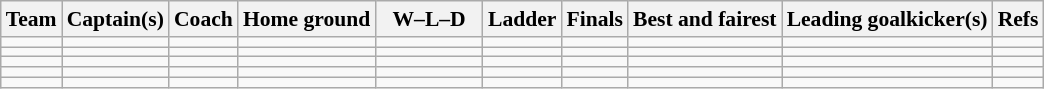<table class="wikitable" style="font-size:90%;">
<tr>
<th>Team</th>
<th>Captain(s)</th>
<th>Coach</th>
<th>Home ground</th>
<th style="width: 65px; ">W–L–D</th>
<th>Ladder</th>
<th>Finals</th>
<th>Best and fairest</th>
<th>Leading goalkicker(s)</th>
<th>Refs</th>
</tr>
<tr>
<td></td>
<td></td>
<td></td>
<td></td>
<td></td>
<td></td>
<td></td>
<td></td>
<td></td>
<td style="text-align:center;"></td>
</tr>
<tr>
<td></td>
<td></td>
<td></td>
<td></td>
<td></td>
<td></td>
<td></td>
<td></td>
<td></td>
<td style="text-align:center;"></td>
</tr>
<tr>
<td></td>
<td></td>
<td></td>
<td></td>
<td></td>
<td></td>
<td></td>
<td></td>
<td></td>
<td style="text-align:center;"></td>
</tr>
<tr>
<td></td>
<td></td>
<td></td>
<td></td>
<td></td>
<td></td>
<td></td>
<td></td>
<td></td>
<td style="text-align:center;"></td>
</tr>
<tr>
<td></td>
<td></td>
<td></td>
<td></td>
<td></td>
<td></td>
<td></td>
<td></td>
<td></td>
<td style="text-align:center;"></td>
</tr>
</table>
